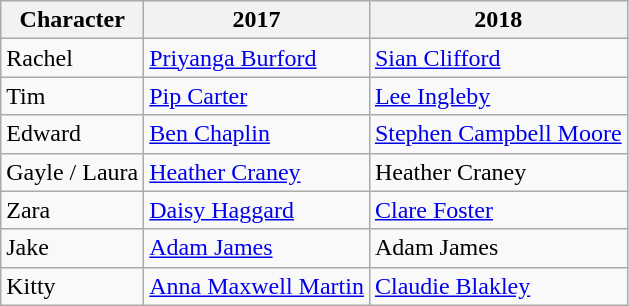<table class="wikitable">
<tr>
<th>Character</th>
<th>2017</th>
<th>2018</th>
</tr>
<tr>
<td>Rachel</td>
<td><a href='#'>Priyanga Burford</a></td>
<td><a href='#'>Sian Clifford</a></td>
</tr>
<tr>
<td>Tim</td>
<td><a href='#'>Pip Carter</a></td>
<td><a href='#'>Lee Ingleby</a></td>
</tr>
<tr>
<td>Edward</td>
<td><a href='#'>Ben Chaplin</a></td>
<td><a href='#'>Stephen Campbell Moore</a></td>
</tr>
<tr>
<td>Gayle / Laura</td>
<td><a href='#'>Heather Craney</a></td>
<td>Heather Craney</td>
</tr>
<tr>
<td>Zara</td>
<td><a href='#'>Daisy Haggard</a></td>
<td><a href='#'>Clare Foster</a></td>
</tr>
<tr>
<td>Jake</td>
<td><a href='#'>Adam James</a></td>
<td>Adam James</td>
</tr>
<tr>
<td>Kitty</td>
<td><a href='#'>Anna Maxwell Martin</a></td>
<td><a href='#'>Claudie Blakley</a></td>
</tr>
</table>
